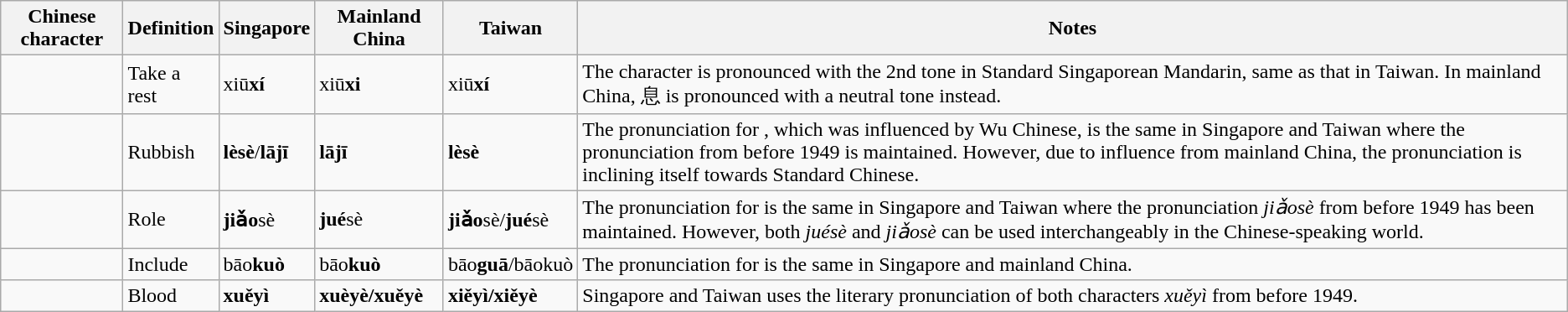<table class=wikitable>
<tr>
<th>Chinese character</th>
<th>Definition</th>
<th>Singapore</th>
<th>Mainland China</th>
<th>Taiwan</th>
<th>Notes</th>
</tr>
<tr>
<td></td>
<td>Take a rest</td>
<td>xiū<strong>xí</strong></td>
<td>xiū<strong>xi</strong></td>
<td>xiū<strong>xí</strong></td>
<td>The character  is pronounced with the 2nd tone in Standard Singaporean Mandarin, same as that in Taiwan. In mainland China, 息 is pronounced with a neutral tone instead.</td>
</tr>
<tr>
<td></td>
<td>Rubbish</td>
<td><strong>lèsè</strong>/<strong>lājī</strong></td>
<td><strong>lājī</strong></td>
<td><strong>lèsè</strong></td>
<td>The pronunciation for , which was influenced by Wu Chinese, is the same in Singapore and Taiwan where the pronunciation from before 1949 is maintained. However, due to influence from mainland China, the pronunciation is inclining itself towards Standard Chinese.</td>
</tr>
<tr>
<td></td>
<td>Role</td>
<td><strong>jiǎo</strong>sè</td>
<td><strong>jué</strong>sè</td>
<td><strong>jiǎo</strong>sè/<strong>jué</strong>sè</td>
<td>The pronunciation for  is the same in Singapore and Taiwan where the pronunciation <em>jiǎosè</em> from before 1949 has been maintained. However, both <em>juésè</em> and <em>jiǎosè</em> can be used interchangeably in the Chinese-speaking world.</td>
</tr>
<tr>
<td></td>
<td>Include</td>
<td>bāo<strong>kuò</strong></td>
<td>bāo<strong>kuò</strong></td>
<td>bāo<strong>guā</strong>/bāokuò</td>
<td>The pronunciation for  is the same in Singapore and mainland China.</td>
</tr>
<tr>
<td></td>
<td>Blood</td>
<td><strong>xuěyì</strong></td>
<td><strong>xuèyè/xuěyè</strong></td>
<td><strong>xiěyì/xiěyè</strong></td>
<td>Singapore and Taiwan uses the literary pronunciation of both characters <em>xuěyì</em> from before 1949.</td>
</tr>
</table>
